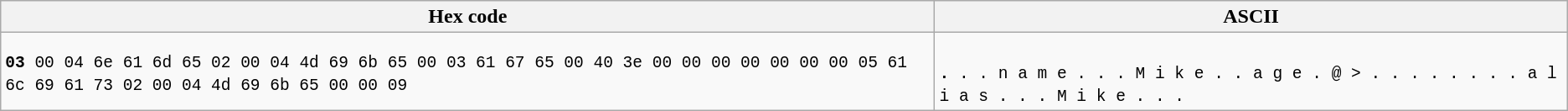<table class="wikitable">
<tr>
<th>Hex code</th>
<th>ASCII</th>
</tr>
<tr>
<td><code><span><strong>03</strong></span> 00 04 <span>6e 61 6d 65</span> 02 00 04 <span>4d 69 6b 65</span> 00 03 <span>61 67 65</span> 00 <span>40 3e</span> 00 00 00 00 00 00 00 05 <span>61 6c 69 61 73</span> 02 00 04 <span>4d 69 6b 65</span> 00 00 09</code></td>
<td><br><code><span><strong>. </strong></span> . . <span> n a m e</span> . . . <span>M i k e</span> . .  <span>a g e</span> . <span>@ ></span> . . . . . . . . <span>a l i a s</span> . . . <span>M i k e</span> . . .</code></td>
</tr>
</table>
